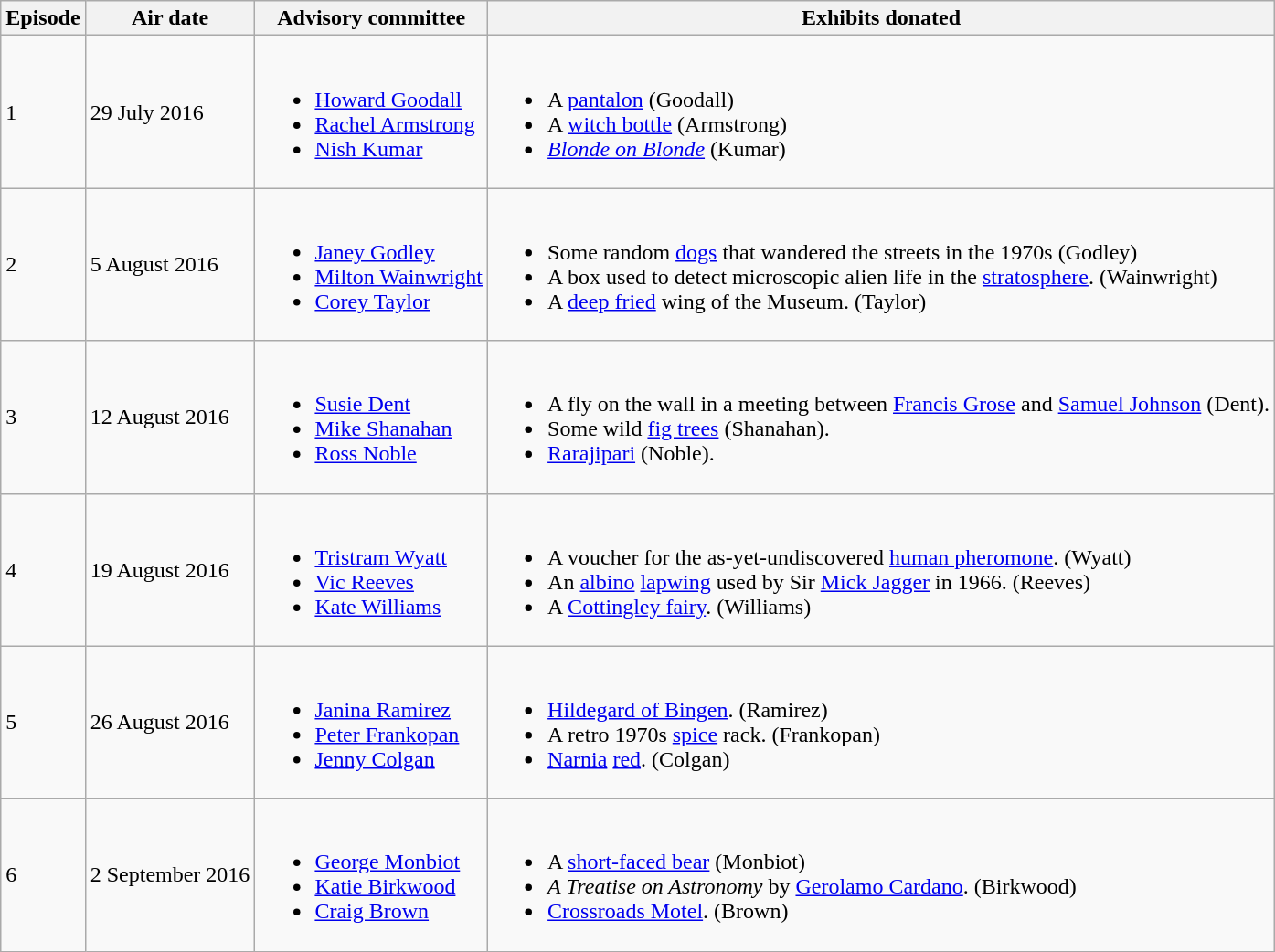<table class="wikitable">
<tr>
<th>Episode</th>
<th>Air date</th>
<th>Advisory committee</th>
<th>Exhibits donated</th>
</tr>
<tr>
<td>1</td>
<td>29 July 2016</td>
<td><br><ul><li><a href='#'>Howard Goodall</a></li><li><a href='#'>Rachel Armstrong</a></li><li><a href='#'>Nish Kumar</a></li></ul></td>
<td><br><ul><li>A <a href='#'>pantalon</a> (Goodall)</li><li>A <a href='#'>witch bottle</a> (Armstrong)</li><li><em><a href='#'>Blonde on Blonde</a></em> (Kumar)</li></ul></td>
</tr>
<tr>
<td>2</td>
<td>5 August 2016</td>
<td><br><ul><li><a href='#'>Janey Godley</a></li><li><a href='#'>Milton Wainwright</a></li><li><a href='#'>Corey Taylor</a></li></ul></td>
<td><br><ul><li>Some random <a href='#'>dogs</a> that wandered the streets in the 1970s (Godley)</li><li>A box used to detect microscopic alien life in the <a href='#'>stratosphere</a>. (Wainwright)</li><li>A <a href='#'>deep fried</a> wing of the Museum. (Taylor)</li></ul></td>
</tr>
<tr>
<td>3</td>
<td>12 August 2016</td>
<td><br><ul><li><a href='#'>Susie Dent</a></li><li><a href='#'>Mike Shanahan</a></li><li><a href='#'>Ross Noble</a></li></ul></td>
<td><br><ul><li>A fly on the wall in a meeting between <a href='#'>Francis Grose</a> and <a href='#'>Samuel Johnson</a> (Dent).</li><li>Some wild <a href='#'>fig trees</a> (Shanahan).</li><li><a href='#'>Rarajipari</a> (Noble).</li></ul></td>
</tr>
<tr>
<td>4</td>
<td>19 August 2016</td>
<td><br><ul><li><a href='#'>Tristram Wyatt</a></li><li><a href='#'>Vic Reeves</a></li><li><a href='#'>Kate Williams</a></li></ul></td>
<td><br><ul><li>A voucher for the as-yet-undiscovered <a href='#'>human pheromone</a>. (Wyatt)</li><li>An <a href='#'>albino</a> <a href='#'>lapwing</a> used by Sir <a href='#'>Mick Jagger</a> in 1966. (Reeves)</li><li>A <a href='#'>Cottingley fairy</a>. (Williams)</li></ul></td>
</tr>
<tr>
<td>5</td>
<td>26 August 2016</td>
<td><br><ul><li><a href='#'>Janina Ramirez</a></li><li><a href='#'>Peter Frankopan</a></li><li><a href='#'>Jenny Colgan</a></li></ul></td>
<td><br><ul><li><a href='#'>Hildegard of Bingen</a>. (Ramirez)</li><li>A retro 1970s <a href='#'>spice</a> rack. (Frankopan)</li><li><a href='#'>Narnia</a> <a href='#'>red</a>. (Colgan)</li></ul></td>
</tr>
<tr>
<td>6</td>
<td>2 September 2016</td>
<td><br><ul><li><a href='#'>George Monbiot</a></li><li><a href='#'>Katie Birkwood</a></li><li><a href='#'>Craig Brown</a></li></ul></td>
<td><br><ul><li>A <a href='#'>short-faced bear</a> (Monbiot)</li><li><em>A Treatise on Astronomy</em> by <a href='#'>Gerolamo Cardano</a>. (Birkwood)</li><li><a href='#'>Crossroads Motel</a>. (Brown)</li></ul></td>
</tr>
</table>
